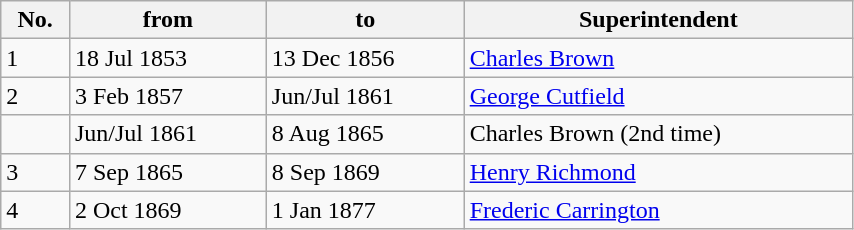<table class="wikitable" width=45%>
<tr>
<th>No.</th>
<th>from</th>
<th>to</th>
<th>Superintendent</th>
</tr>
<tr>
<td>1</td>
<td>18 Jul 1853</td>
<td>13 Dec 1856</td>
<td><a href='#'>Charles Brown</a></td>
</tr>
<tr>
<td>2</td>
<td>3 Feb 1857</td>
<td>Jun/Jul 1861</td>
<td><a href='#'>George Cutfield</a></td>
</tr>
<tr>
<td></td>
<td>Jun/Jul 1861</td>
<td>8 Aug 1865</td>
<td>Charles Brown (2nd time)</td>
</tr>
<tr>
<td>3</td>
<td>7 Sep 1865</td>
<td>8 Sep 1869</td>
<td><a href='#'>Henry Richmond</a></td>
</tr>
<tr>
<td>4</td>
<td>2 Oct 1869</td>
<td>1 Jan 1877</td>
<td><a href='#'>Frederic Carrington</a></td>
</tr>
</table>
